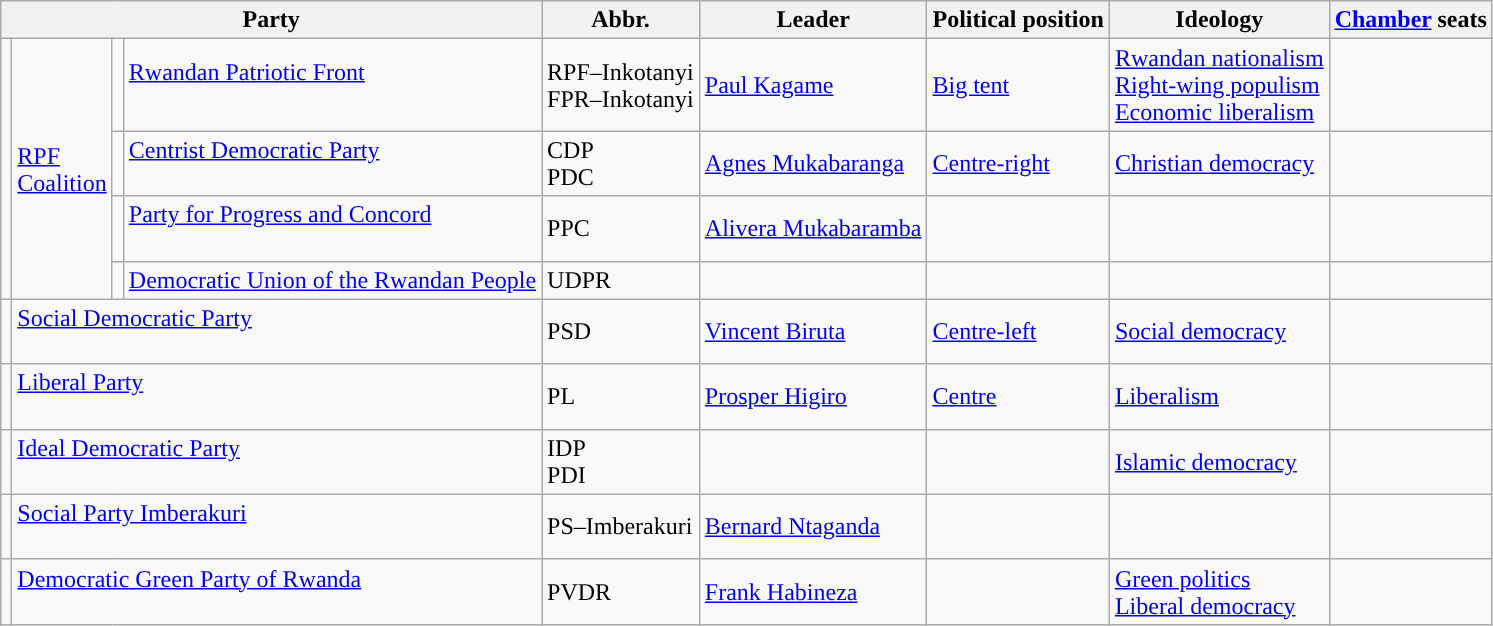<table class="wikitable sortable|}">
<tr>
<th colspan=4>Party</th>
<th>Abbr.</th>
<th>Leader</th>
<th>Political position</th>
<th>Ideology</th>
<th><a href='#'>Chamber</a> seats</th>
</tr>
<tr>
<td rowspan=4 bgcolor=></td>
<td rowspan=4><a href='#'>RPF<br>Coalition</a></td>
<td bgcolor=></td>
<td><a href='#'>Rwandan Patriotic Front</a><small><br><br></small></td>
<td>RPF–Inkotanyi<br>FPR–Inkotanyi</td>
<td><a href='#'>Paul Kagame</a></td>
<td><a href='#'>Big tent</a></td>
<td><a href='#'>Rwandan nationalism</a><br><a href='#'>Right-wing populism</a><br><a href='#'>Economic liberalism</a></td>
<td></td>
</tr>
<tr>
<td bgcolor=></td>
<td><a href='#'>Centrist Democratic Party</a><small><br><br></small></td>
<td>CDP<br>PDC</td>
<td><a href='#'>Agnes Mukabaranga</a></td>
<td><a href='#'>Centre-right</a></td>
<td><a href='#'>Christian democracy</a></td>
<td></td>
</tr>
<tr>
<td bgcolor=></td>
<td><a href='#'>Party for Progress and Concord</a><small><br><br></small></td>
<td>PPC</td>
<td><a href='#'>Alivera Mukabaramba</a></td>
<td></td>
<td></td>
<td></td>
</tr>
<tr>
<td bgcolor=></td>
<td><a href='#'>Democratic Union of the Rwandan People</a><br><small></small></td>
<td>UDPR</td>
<td></td>
<td></td>
<td></td>
<td></td>
</tr>
<tr>
<td bgcolor=></td>
<td colspan=3><a href='#'>Social Democratic Party</a><small><br><br></small></td>
<td>PSD</td>
<td><a href='#'>Vincent Biruta</a></td>
<td><a href='#'>Centre-left</a></td>
<td><a href='#'>Social democracy</a></td>
<td></td>
</tr>
<tr>
<td bgcolor=></td>
<td colspan=3><a href='#'>Liberal Party</a><small><br><br></small></td>
<td>PL</td>
<td><a href='#'>Prosper Higiro</a></td>
<td><a href='#'>Centre</a></td>
<td><a href='#'>Liberalism</a></td>
<td></td>
</tr>
<tr>
<td bgcolor=></td>
<td colspan=3><a href='#'>Ideal Democratic Party</a><small><br><br></small></td>
<td>IDP<br>PDI</td>
<td></td>
<td></td>
<td><a href='#'>Islamic democracy</a></td>
<td></td>
</tr>
<tr>
<td bgcolor=></td>
<td colspan=3><a href='#'>Social Party Imberakuri</a><br><small><br></small></td>
<td>PS–Imberakuri</td>
<td><a href='#'>Bernard Ntaganda</a></td>
<td></td>
<td></td>
<td></td>
</tr>
<tr>
<td bgcolor=></td>
<td colspan=3><a href='#'>Democratic Green Party of Rwanda</a><br><small><br></small></td>
<td>PVDR</td>
<td><a href='#'>Frank Habineza</a></td>
<td></td>
<td><a href='#'>Green politics</a><br><a href='#'>Liberal democracy</a></td>
<td></td>
</tr>
</table>
